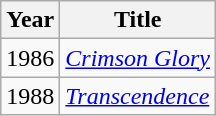<table class="wikitable">
<tr>
<th><strong>Year</strong></th>
<th><strong>Title</strong></th>
</tr>
<tr>
<td>1986</td>
<td><em><a href='#'>Crimson Glory</a></em></td>
</tr>
<tr>
<td>1988</td>
<td><em><a href='#'>Transcendence</a></em></td>
</tr>
</table>
